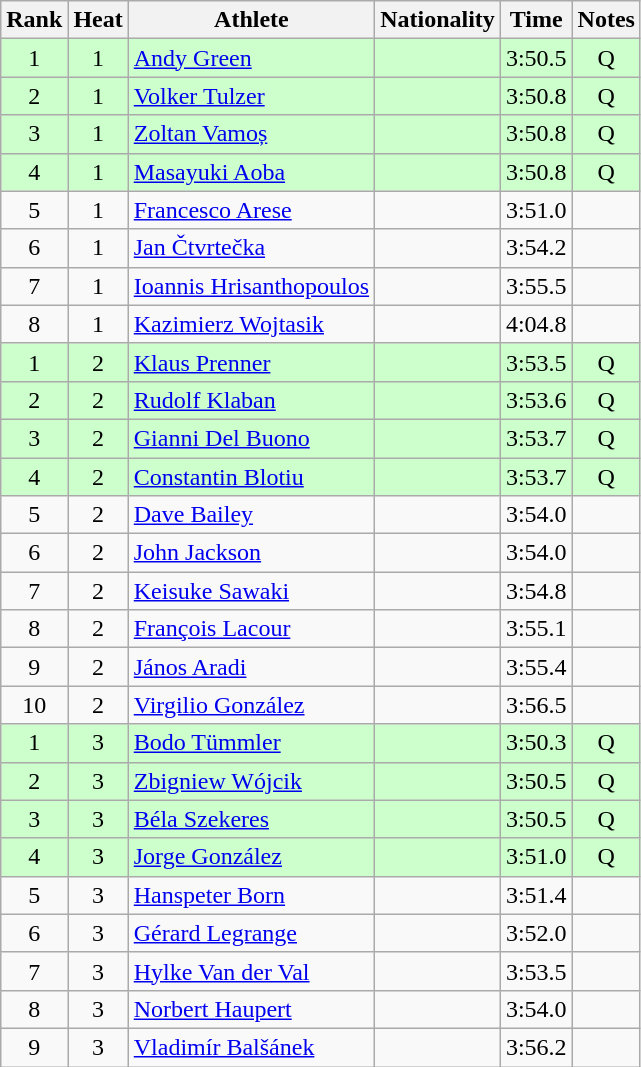<table class="wikitable sortable" style="text-align:center">
<tr>
<th>Rank</th>
<th>Heat</th>
<th>Athlete</th>
<th>Nationality</th>
<th>Time</th>
<th>Notes</th>
</tr>
<tr bgcolor=ccffcc>
<td>1</td>
<td>1</td>
<td align=left><a href='#'>Andy Green</a></td>
<td align=left></td>
<td>3:50.5</td>
<td>Q</td>
</tr>
<tr bgcolor=ccffcc>
<td>2</td>
<td>1</td>
<td align=left><a href='#'>Volker Tulzer</a></td>
<td align=left></td>
<td>3:50.8</td>
<td>Q</td>
</tr>
<tr bgcolor=ccffcc>
<td>3</td>
<td>1</td>
<td align=left><a href='#'>Zoltan Vamoș</a></td>
<td align=left></td>
<td>3:50.8</td>
<td>Q</td>
</tr>
<tr bgcolor=ccffcc>
<td>4</td>
<td>1</td>
<td align=left><a href='#'>Masayuki Aoba</a></td>
<td align=left></td>
<td>3:50.8</td>
<td>Q</td>
</tr>
<tr>
<td>5</td>
<td>1</td>
<td align=left><a href='#'>Francesco Arese</a></td>
<td align=left></td>
<td>3:51.0</td>
<td></td>
</tr>
<tr>
<td>6</td>
<td>1</td>
<td align=left><a href='#'>Jan Čtvrtečka</a></td>
<td align=left></td>
<td>3:54.2</td>
<td></td>
</tr>
<tr>
<td>7</td>
<td>1</td>
<td align=left><a href='#'>Ioannis Hrisanthopoulos</a></td>
<td align=left></td>
<td>3:55.5</td>
<td></td>
</tr>
<tr>
<td>8</td>
<td>1</td>
<td align=left><a href='#'>Kazimierz Wojtasik</a></td>
<td align=left></td>
<td>4:04.8</td>
<td></td>
</tr>
<tr bgcolor=ccffcc>
<td>1</td>
<td>2</td>
<td align=left><a href='#'>Klaus Prenner</a></td>
<td align=left></td>
<td>3:53.5</td>
<td>Q</td>
</tr>
<tr bgcolor=ccffcc>
<td>2</td>
<td>2</td>
<td align=left><a href='#'>Rudolf Klaban</a></td>
<td align=left></td>
<td>3:53.6</td>
<td>Q</td>
</tr>
<tr bgcolor=ccffcc>
<td>3</td>
<td>2</td>
<td align=left><a href='#'>Gianni Del Buono</a></td>
<td align=left></td>
<td>3:53.7</td>
<td>Q</td>
</tr>
<tr bgcolor=ccffcc>
<td>4</td>
<td>2</td>
<td align=left><a href='#'>Constantin Blotiu</a></td>
<td align=left></td>
<td>3:53.7</td>
<td>Q</td>
</tr>
<tr>
<td>5</td>
<td>2</td>
<td align=left><a href='#'>Dave Bailey</a></td>
<td align=left></td>
<td>3:54.0</td>
<td></td>
</tr>
<tr>
<td>6</td>
<td>2</td>
<td align=left><a href='#'>John Jackson</a></td>
<td align=left></td>
<td>3:54.0</td>
<td></td>
</tr>
<tr>
<td>7</td>
<td>2</td>
<td align=left><a href='#'>Keisuke Sawaki</a></td>
<td align=left></td>
<td>3:54.8</td>
<td></td>
</tr>
<tr>
<td>8</td>
<td>2</td>
<td align=left><a href='#'>François Lacour</a></td>
<td align=left></td>
<td>3:55.1</td>
<td></td>
</tr>
<tr>
<td>9</td>
<td>2</td>
<td align=left><a href='#'>János Aradi</a></td>
<td align=left></td>
<td>3:55.4</td>
<td></td>
</tr>
<tr>
<td>10</td>
<td>2</td>
<td align=left><a href='#'>Virgilio González</a></td>
<td align=left></td>
<td>3:56.5</td>
<td></td>
</tr>
<tr bgcolor=ccffcc>
<td>1</td>
<td>3</td>
<td align=left><a href='#'>Bodo Tümmler</a></td>
<td align=left></td>
<td>3:50.3</td>
<td>Q</td>
</tr>
<tr bgcolor=ccffcc>
<td>2</td>
<td>3</td>
<td align=left><a href='#'>Zbigniew Wójcik</a></td>
<td align=left></td>
<td>3:50.5</td>
<td>Q</td>
</tr>
<tr bgcolor=ccffcc>
<td>3</td>
<td>3</td>
<td align=left><a href='#'>Béla Szekeres</a></td>
<td align=left></td>
<td>3:50.5</td>
<td>Q</td>
</tr>
<tr bgcolor=ccffcc>
<td>4</td>
<td>3</td>
<td align=left><a href='#'>Jorge González</a></td>
<td align=left></td>
<td>3:51.0</td>
<td>Q</td>
</tr>
<tr>
<td>5</td>
<td>3</td>
<td align=left><a href='#'>Hanspeter Born</a></td>
<td align=left></td>
<td>3:51.4</td>
<td></td>
</tr>
<tr>
<td>6</td>
<td>3</td>
<td align=left><a href='#'>Gérard Legrange</a></td>
<td align=left></td>
<td>3:52.0</td>
<td></td>
</tr>
<tr>
<td>7</td>
<td>3</td>
<td align=left><a href='#'>Hylke Van der Val</a></td>
<td align=left></td>
<td>3:53.5</td>
<td></td>
</tr>
<tr>
<td>8</td>
<td>3</td>
<td align=left><a href='#'>Norbert Haupert</a></td>
<td align=left></td>
<td>3:54.0</td>
<td></td>
</tr>
<tr>
<td>9</td>
<td>3</td>
<td align=left><a href='#'>Vladimír Balšánek</a></td>
<td align=left></td>
<td>3:56.2</td>
<td></td>
</tr>
</table>
